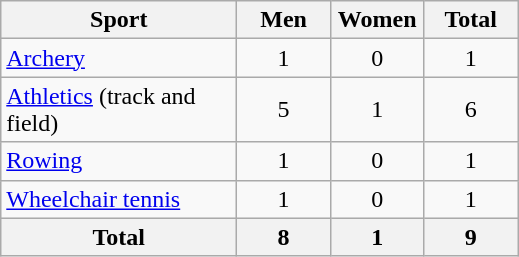<table class="wikitable sortable" style="text-align:center;">
<tr>
<th width=150>Sport</th>
<th width=55>Men</th>
<th width=55>Women</th>
<th width=55>Total</th>
</tr>
<tr>
<td align=left><a href='#'>Archery</a></td>
<td>1</td>
<td>0</td>
<td>1</td>
</tr>
<tr>
<td align=left><a href='#'>Athletics</a> (track and field)</td>
<td>5</td>
<td>1</td>
<td>6</td>
</tr>
<tr>
<td align=left><a href='#'>Rowing</a></td>
<td>1</td>
<td>0</td>
<td>1</td>
</tr>
<tr>
<td align=left><a href='#'>Wheelchair tennis</a></td>
<td>1</td>
<td>0</td>
<td>1</td>
</tr>
<tr>
<th>Total</th>
<th>8</th>
<th>1</th>
<th>9</th>
</tr>
</table>
